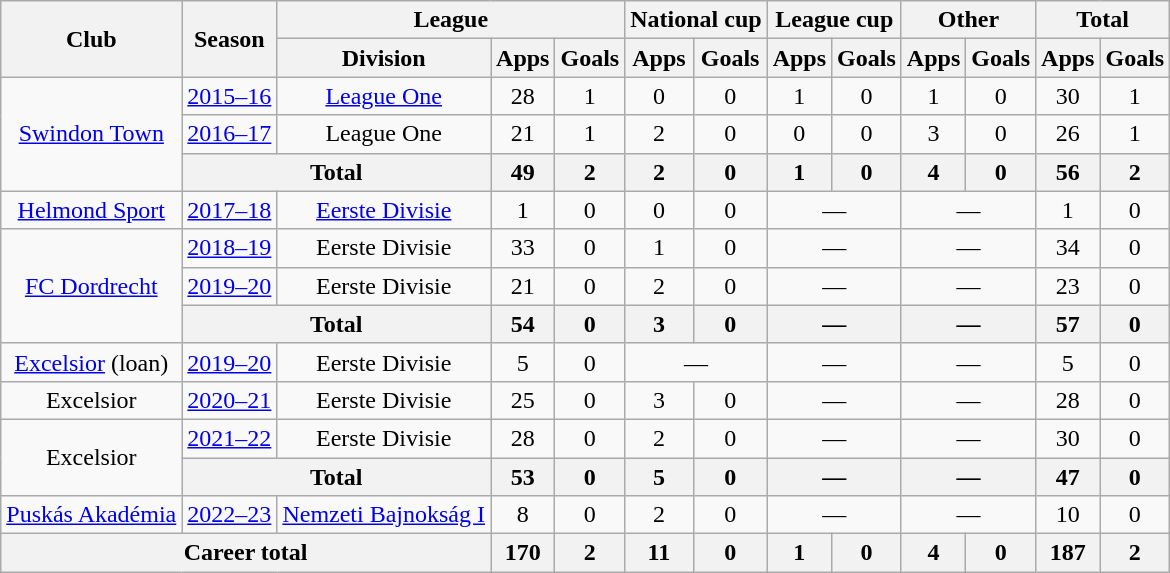<table class="wikitable" style="text-align: center;">
<tr>
<th rowspan="2">Club</th>
<th rowspan="2">Season</th>
<th colspan="3">League</th>
<th colspan="2">National cup</th>
<th colspan="2">League cup</th>
<th colspan="2">Other</th>
<th colspan="2">Total</th>
</tr>
<tr>
<th>Division</th>
<th>Apps</th>
<th>Goals</th>
<th>Apps</th>
<th>Goals</th>
<th>Apps</th>
<th>Goals</th>
<th>Apps</th>
<th>Goals</th>
<th>Apps</th>
<th>Goals</th>
</tr>
<tr>
<td rowspan="3"><a href='#'>Swindon Town</a></td>
<td><a href='#'>2015–16</a></td>
<td><a href='#'>League One</a></td>
<td>28</td>
<td>1</td>
<td>0</td>
<td>0</td>
<td>1</td>
<td>0</td>
<td>1</td>
<td>0</td>
<td>30</td>
<td>1</td>
</tr>
<tr>
<td><a href='#'>2016–17</a></td>
<td>League One</td>
<td>21</td>
<td>1</td>
<td>2</td>
<td>0</td>
<td>0</td>
<td>0</td>
<td>3</td>
<td>0</td>
<td>26</td>
<td>1</td>
</tr>
<tr>
<th colspan="2">Total</th>
<th>49</th>
<th>2</th>
<th>2</th>
<th>0</th>
<th>1</th>
<th>0</th>
<th>4</th>
<th>0</th>
<th>56</th>
<th>2</th>
</tr>
<tr>
<td><a href='#'>Helmond Sport</a></td>
<td><a href='#'>2017–18</a></td>
<td><a href='#'>Eerste Divisie</a></td>
<td>1</td>
<td>0</td>
<td>0</td>
<td>0</td>
<td colspan="2">—</td>
<td colspan="2">—</td>
<td>1</td>
<td>0</td>
</tr>
<tr>
<td rowspan="3"><a href='#'>FC Dordrecht</a></td>
<td><a href='#'>2018–19</a></td>
<td>Eerste Divisie</td>
<td>33</td>
<td>0</td>
<td>1</td>
<td>0</td>
<td colspan="2">—</td>
<td colspan="2">—</td>
<td>34</td>
<td>0</td>
</tr>
<tr>
<td><a href='#'>2019–20</a></td>
<td>Eerste Divisie</td>
<td>21</td>
<td>0</td>
<td>2</td>
<td>0</td>
<td colspan="2">—</td>
<td colspan="2">—</td>
<td>23</td>
<td>0</td>
</tr>
<tr>
<th colspan="2">Total</th>
<th>54</th>
<th>0</th>
<th>3</th>
<th>0</th>
<th colspan="2">—</th>
<th colspan="2">—</th>
<th>57</th>
<th>0</th>
</tr>
<tr>
<td><a href='#'>Excelsior</a> (loan)</td>
<td><a href='#'>2019–20</a></td>
<td>Eerste Divisie</td>
<td>5</td>
<td>0</td>
<td colspan="2">—</td>
<td colspan="2">—</td>
<td colspan="2">—</td>
<td>5</td>
<td>0</td>
</tr>
<tr>
<td>Excelsior</td>
<td><a href='#'>2020–21</a></td>
<td>Eerste Divisie</td>
<td>25</td>
<td>0</td>
<td>3</td>
<td>0</td>
<td colspan="2">—</td>
<td colspan="2">—</td>
<td>28</td>
<td>0</td>
</tr>
<tr>
<td rowspan="2">Excelsior</td>
<td><a href='#'>2021–22</a></td>
<td>Eerste Divisie</td>
<td>28</td>
<td>0</td>
<td>2</td>
<td>0</td>
<td colspan="2">—</td>
<td colspan="2">—</td>
<td>30</td>
<td>0</td>
</tr>
<tr>
<th colspan="2">Total</th>
<th>53</th>
<th>0</th>
<th>5</th>
<th>0</th>
<th colspan="2">—</th>
<th colspan="2">—</th>
<th>47</th>
<th>0</th>
</tr>
<tr>
<td><a href='#'>Puskás Akadémia</a></td>
<td><a href='#'>2022–23</a></td>
<td><a href='#'>Nemzeti Bajnokság I</a></td>
<td>8</td>
<td>0</td>
<td>2</td>
<td>0</td>
<td colspan="2">—</td>
<td colspan="2">—</td>
<td>10</td>
<td>0</td>
</tr>
<tr>
<th colspan="3">Career total</th>
<th>170</th>
<th>2</th>
<th>11</th>
<th>0</th>
<th>1</th>
<th>0</th>
<th>4</th>
<th>0</th>
<th>187</th>
<th>2</th>
</tr>
</table>
